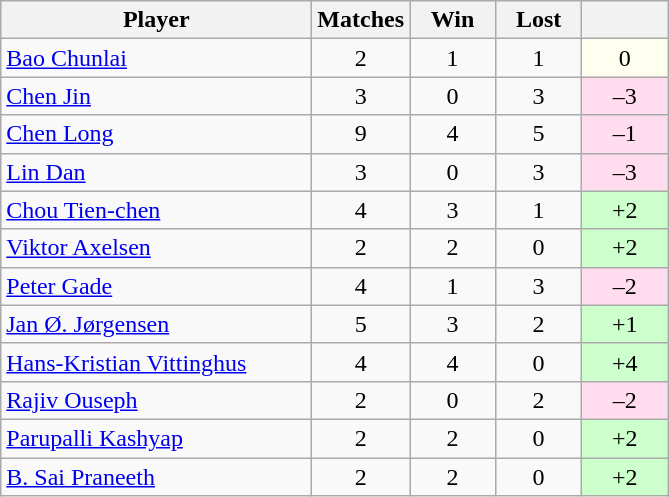<table class="sortable wikitable" style="text-align:center">
<tr>
<th width="200">Player</th>
<th width="50">Matches</th>
<th width="50">Win</th>
<th width="50">Lost</th>
<th width="50"></th>
</tr>
<tr>
<td align="left"> <a href='#'>Bao Chunlai</a></td>
<td>2</td>
<td>1</td>
<td>1</td>
<td bgcolor="#fffff0">0</td>
</tr>
<tr>
<td align="left"> <a href='#'>Chen Jin</a></td>
<td>3</td>
<td>0</td>
<td>3</td>
<td bgcolor="#ffddee">–3</td>
</tr>
<tr>
<td align="left"> <a href='#'>Chen Long</a></td>
<td>9</td>
<td>4</td>
<td>5</td>
<td bgcolor="#ffddee">–1</td>
</tr>
<tr>
<td align="left"> <a href='#'>Lin Dan</a></td>
<td>3</td>
<td>0</td>
<td>3</td>
<td bgcolor="#ffddee">–3</td>
</tr>
<tr>
<td align="left"> <a href='#'>Chou Tien-chen</a></td>
<td>4</td>
<td>3</td>
<td>1</td>
<td bgcolor="#ccffcc">+2</td>
</tr>
<tr>
<td align="left"> <a href='#'>Viktor Axelsen</a></td>
<td>2</td>
<td>2</td>
<td>0</td>
<td bgcolor="#ccffcc">+2</td>
</tr>
<tr>
<td align="left"> <a href='#'>Peter Gade</a></td>
<td>4</td>
<td>1</td>
<td>3</td>
<td bgcolor="#ffddee">–2</td>
</tr>
<tr>
<td align="left"> <a href='#'>Jan Ø. Jørgensen</a></td>
<td>5</td>
<td>3</td>
<td>2</td>
<td bgcolor="#ccffcc">+1</td>
</tr>
<tr>
<td align="left"> <a href='#'>Hans-Kristian Vittinghus</a></td>
<td>4</td>
<td>4</td>
<td>0</td>
<td bgcolor="#ccffcc">+4</td>
</tr>
<tr>
<td align="left"> <a href='#'>Rajiv Ouseph</a></td>
<td>2</td>
<td>0</td>
<td>2</td>
<td bgcolor="#ffddee">–2</td>
</tr>
<tr>
<td align="left"> <a href='#'>Parupalli Kashyap</a></td>
<td>2</td>
<td>2</td>
<td>0</td>
<td bgcolor="#ccffcc">+2</td>
</tr>
<tr>
<td align="left"> <a href='#'>B. Sai Praneeth</a></td>
<td>2</td>
<td>2</td>
<td>0</td>
<td bgcolor="#ccffcc">+2</td>
</tr>
</table>
